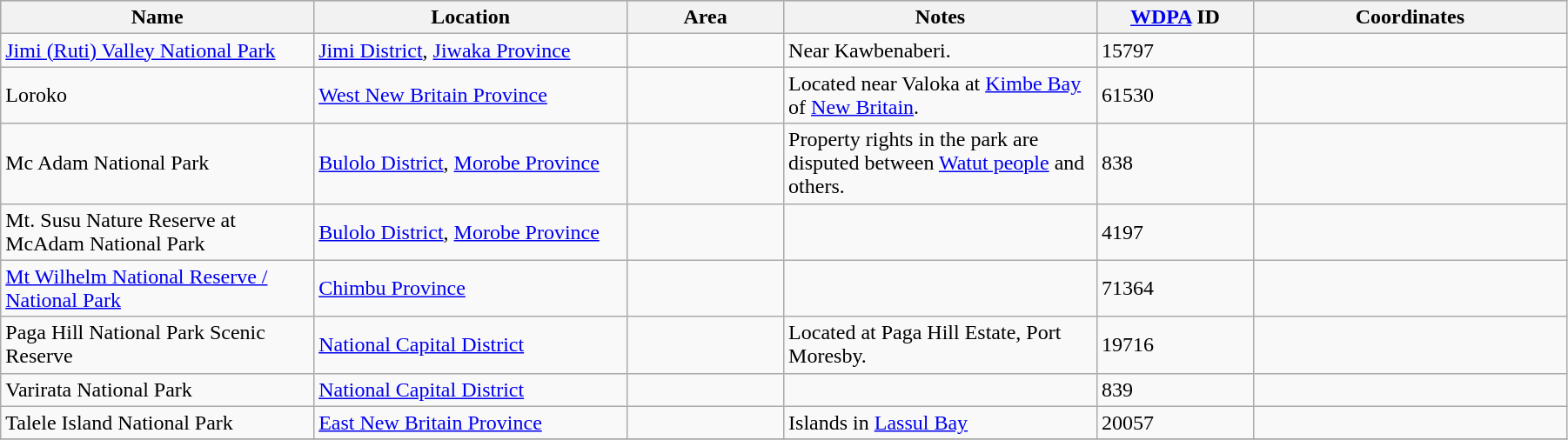<table class="wikitable sortable" width=95%>
<tr bgcolor=#99CCFF>
<th width=20%>Name</th>
<th width=20%>Location</th>
<th width=10%;data-sort-type="number">Area</th>
<th width=20%>Notes</th>
<th width=10%;data-sort-type="number"><a href='#'>WDPA</a> ID</th>
<th width=20%>Coordinates</th>
</tr>
<tr>
<td><a href='#'>Jimi (Ruti) Valley National Park</a></td>
<td><a href='#'>Jimi District</a>, <a href='#'>Jiwaka Province</a></td>
<td></td>
<td>Near Kawbenaberi.</td>
<td>15797</td>
<td></td>
</tr>
<tr>
<td>Loroko</td>
<td><a href='#'>West New Britain Province</a></td>
<td></td>
<td>Located near Valoka at <a href='#'>Kimbe Bay</a> of <a href='#'>New Britain</a>.</td>
<td>61530</td>
<td></td>
</tr>
<tr>
<td>Mc Adam National Park</td>
<td><a href='#'>Bulolo District</a>, <a href='#'>Morobe Province</a></td>
<td></td>
<td>Property rights in the park are disputed between <a href='#'>Watut people</a> and others.</td>
<td>838</td>
<td></td>
</tr>
<tr>
<td>Mt. Susu Nature Reserve at McAdam National Park</td>
<td><a href='#'>Bulolo District</a>, <a href='#'>Morobe Province</a></td>
<td></td>
<td></td>
<td>4197</td>
<td></td>
</tr>
<tr>
<td><a href='#'>Mt Wilhelm National Reserve / National Park</a></td>
<td><a href='#'>Chimbu Province</a></td>
<td></td>
<td></td>
<td>71364</td>
<td></td>
</tr>
<tr>
<td>Paga Hill National Park Scenic Reserve</td>
<td><a href='#'>National Capital District</a></td>
<td></td>
<td>Located at Paga Hill Estate, Port Moresby.</td>
<td>19716</td>
<td></td>
</tr>
<tr>
<td>Varirata National Park</td>
<td><a href='#'>National Capital District</a></td>
<td></td>
<td></td>
<td>839</td>
<td></td>
</tr>
<tr>
<td>Talele Island National Park</td>
<td><a href='#'>East New Britain Province</a></td>
<td></td>
<td>Islands in <a href='#'>Lassul Bay</a></td>
<td>20057</td>
<td></td>
</tr>
<tr>
</tr>
</table>
